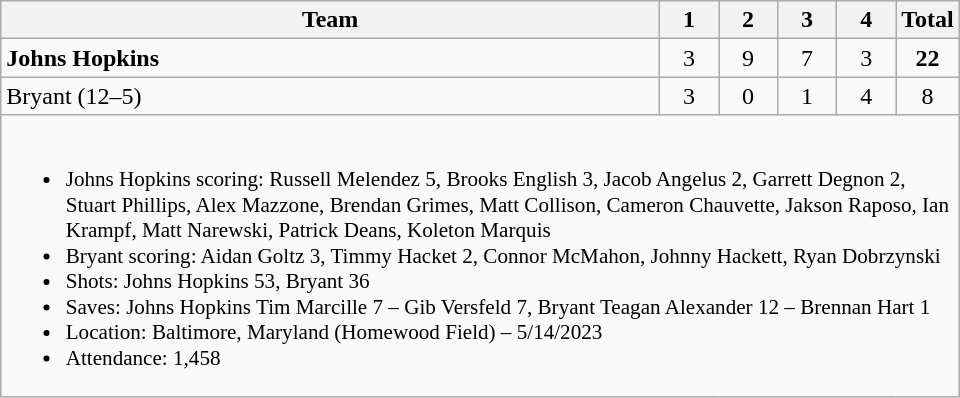<table class="wikitable" style="text-align:center; max-width:40em">
<tr>
<th>Team</th>
<th style="width:2em">1</th>
<th style="width:2em">2</th>
<th style="width:2em">3</th>
<th style="width:2em">4</th>
<th style="width:2em">Total</th>
</tr>
<tr>
<td style="text-align:left"><strong>Johns Hopkins</strong></td>
<td>3</td>
<td>9</td>
<td>7</td>
<td>3</td>
<td><strong>22</strong></td>
</tr>
<tr>
<td style="text-align:left">Bryant (12–5)</td>
<td>3</td>
<td>0</td>
<td>1</td>
<td>4</td>
<td>8</td>
</tr>
<tr>
<td colspan=6 style="text-align:left; font-size:88%;"><br><ul><li>Johns Hopkins scoring: Russell Melendez 5, Brooks English 3, Jacob Angelus 2, Garrett Degnon 2, Stuart Phillips, Alex Mazzone, Brendan Grimes, Matt Collison, Cameron Chauvette, Jakson Raposo, Ian Krampf, Matt Narewski, Patrick Deans, Koleton Marquis</li><li>Bryant scoring: Aidan Goltz 3, Timmy Hacket 2, Connor McMahon, Johnny Hackett, Ryan Dobrzynski</li><li>Shots: Johns Hopkins 53, Bryant 36</li><li>Saves: Johns Hopkins Tim Marcille 7 – Gib Versfeld 7, Bryant Teagan Alexander 12 – Brennan Hart 1</li><li>Location: Baltimore, Maryland (Homewood Field) – 5/14/2023</li><li>Attendance: 1,458</li></ul></td>
</tr>
</table>
